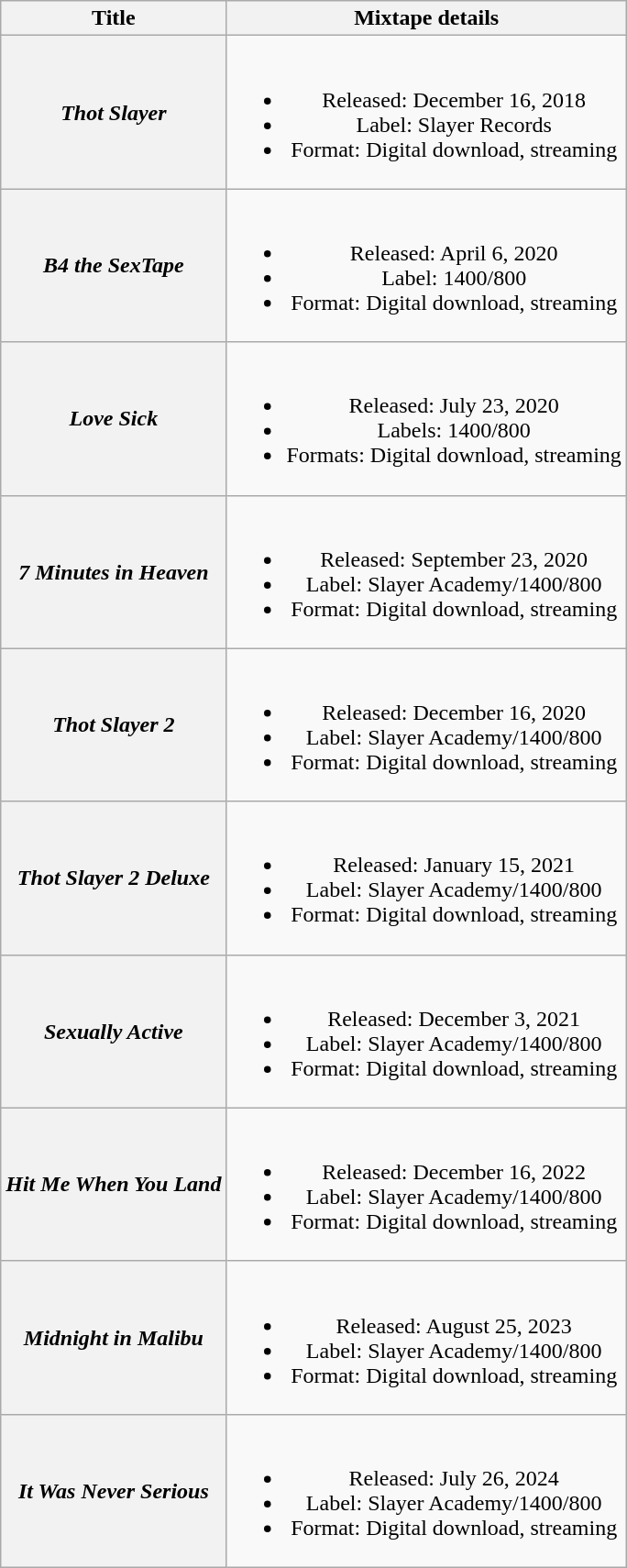<table class="wikitable plainrowheaders" style="text-align:center;">
<tr>
<th scope="col">Title</th>
<th scope="col">Mixtape details</th>
</tr>
<tr>
<th scope="row"><em>Thot Slayer</em></th>
<td><br><ul><li>Released: December 16, 2018</li><li>Label: Slayer Records</li><li>Format: Digital download, streaming</li></ul></td>
</tr>
<tr>
<th scope="row"><em>B4 the SexTape</em></th>
<td><br><ul><li>Released: April 6, 2020</li><li>Label: 1400/800</li><li>Format: Digital download, streaming</li></ul></td>
</tr>
<tr>
<th scope="row"><em>Love Sick</em></th>
<td><br><ul><li>Released: July 23, 2020</li><li>Labels: 1400/800</li><li>Formats: Digital download, streaming</li></ul></td>
</tr>
<tr>
<th scope="row"><em>7 Minutes in Heaven</em></th>
<td><br><ul><li>Released: September 23, 2020</li><li>Label: Slayer Academy/1400/800</li><li>Format: Digital download, streaming</li></ul></td>
</tr>
<tr>
<th scope="row"><em>Thot Slayer 2</em></th>
<td><br><ul><li>Released: December 16, 2020</li><li>Label: Slayer Academy/1400/800</li><li>Format: Digital download, streaming</li></ul></td>
</tr>
<tr>
<th scope="row"><em>Thot Slayer 2 Deluxe</em></th>
<td><br><ul><li>Released: January 15, 2021</li><li>Label: Slayer Academy/1400/800</li><li>Format: Digital download, streaming</li></ul></td>
</tr>
<tr>
<th scope="row"><em>Sexually Active</em></th>
<td><br><ul><li>Released: December 3, 2021</li><li>Label: Slayer Academy/1400/800</li><li>Format: Digital download, streaming</li></ul></td>
</tr>
<tr>
<th scope="row"><em>Hit Me When You Land</em></th>
<td><br><ul><li>Released: December 16, 2022</li><li>Label: Slayer Academy/1400/800</li><li>Format: Digital download, streaming</li></ul></td>
</tr>
<tr>
<th scope="row"><em>Midnight in Malibu</em></th>
<td><br><ul><li>Released: August 25, 2023</li><li>Label: Slayer Academy/1400/800</li><li>Format: Digital download, streaming</li></ul></td>
</tr>
<tr>
<th scope="row"><em>It Was Never Serious</em></th>
<td><br><ul><li>Released: July 26, 2024</li><li>Label: Slayer Academy/1400/800</li><li>Format: Digital download, streaming</li></ul></td>
</tr>
</table>
